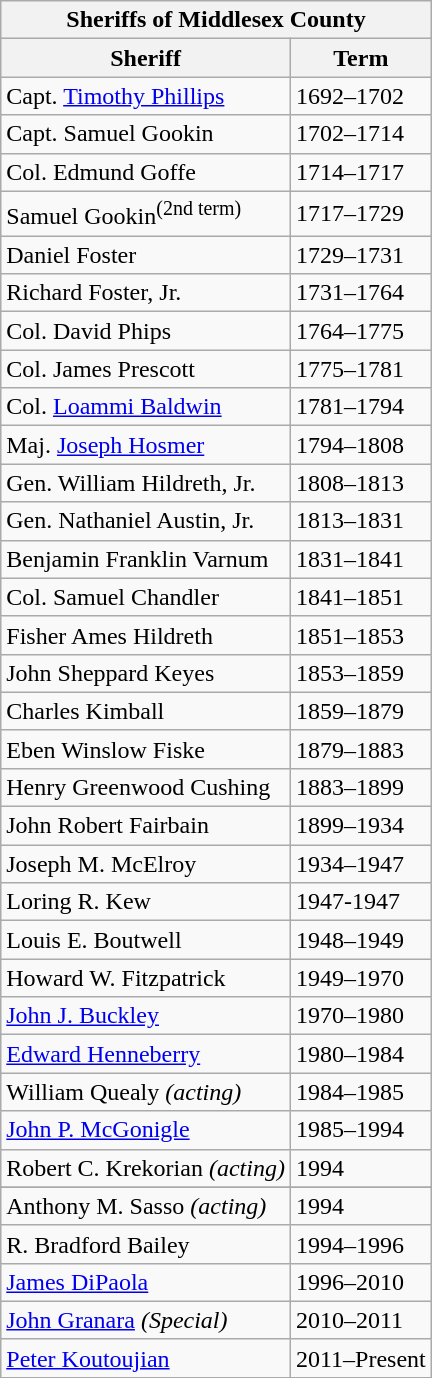<table class="wikitable collapsible collapsed">
<tr>
<th colspan="2">Sheriffs of Middlesex County</th>
</tr>
<tr>
<th>Sheriff</th>
<th>Term</th>
</tr>
<tr>
<td>Capt. <a href='#'>Timothy Phillips</a></td>
<td>1692–1702</td>
</tr>
<tr>
<td>Capt. Samuel Gookin</td>
<td>1702–1714</td>
</tr>
<tr>
<td>Col. Edmund Goffe</td>
<td>1714–1717</td>
</tr>
<tr>
<td>Samuel Gookin<sup>(2nd term)</sup></td>
<td>1717–1729</td>
</tr>
<tr>
<td>Daniel Foster</td>
<td>1729–1731</td>
</tr>
<tr>
<td>Richard Foster, Jr.</td>
<td>1731–1764</td>
</tr>
<tr>
<td>Col. David Phips</td>
<td>1764–1775</td>
</tr>
<tr>
<td>Col. James Prescott</td>
<td>1775–1781</td>
</tr>
<tr>
<td>Col. <a href='#'>Loammi Baldwin</a></td>
<td>1781–1794</td>
</tr>
<tr>
<td>Maj. <a href='#'>Joseph Hosmer</a></td>
<td>1794–1808</td>
</tr>
<tr>
<td>Gen. William Hildreth, Jr.</td>
<td>1808–1813</td>
</tr>
<tr>
<td>Gen. Nathaniel Austin, Jr.</td>
<td>1813–1831</td>
</tr>
<tr>
<td>Benjamin Franklin Varnum</td>
<td>1831–1841</td>
</tr>
<tr>
<td>Col. Samuel Chandler</td>
<td>1841–1851</td>
</tr>
<tr>
<td>Fisher Ames Hildreth</td>
<td>1851–1853</td>
</tr>
<tr>
<td>John Sheppard Keyes</td>
<td>1853–1859</td>
</tr>
<tr>
<td>Charles Kimball</td>
<td>1859–1879</td>
</tr>
<tr>
<td>Eben Winslow Fiske</td>
<td>1879–1883</td>
</tr>
<tr>
<td>Henry Greenwood Cushing</td>
<td>1883–1899</td>
</tr>
<tr>
<td>John Robert Fairbain</td>
<td>1899–1934</td>
</tr>
<tr>
<td>Joseph M. McElroy</td>
<td>1934–1947</td>
</tr>
<tr>
<td>Loring R. Kew</td>
<td>1947-1947</td>
</tr>
<tr>
<td>Louis E. Boutwell</td>
<td>1948–1949</td>
</tr>
<tr>
<td>Howard W. Fitzpatrick</td>
<td>1949–1970</td>
</tr>
<tr>
<td><a href='#'>John J. Buckley</a></td>
<td>1970–1980</td>
</tr>
<tr>
<td><a href='#'>Edward Henneberry</a></td>
<td>1980–1984</td>
</tr>
<tr>
<td>William Quealy <em>(acting)</em></td>
<td>1984–1985</td>
</tr>
<tr>
<td><a href='#'>John P. McGonigle</a></td>
<td>1985–1994</td>
</tr>
<tr>
<td>Robert C. Krekorian <em>(acting)</em></td>
<td>1994</td>
</tr>
<tr>
</tr>
<tr>
<td>Anthony M. Sasso <em>(acting)</em></td>
<td>1994</td>
</tr>
<tr>
<td>R. Bradford Bailey</td>
<td>1994–1996</td>
</tr>
<tr>
<td><a href='#'>James DiPaola</a></td>
<td>1996–2010</td>
</tr>
<tr>
<td><a href='#'>John Granara</a> <em>(Special)</em></td>
<td>2010–2011</td>
</tr>
<tr>
<td><a href='#'>Peter Koutoujian</a></td>
<td>2011–Present</td>
</tr>
</table>
